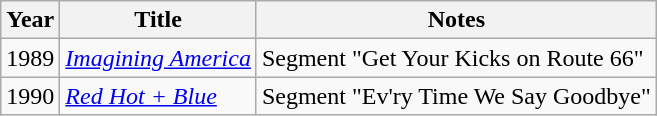<table class="wikitable">
<tr>
<th>Year</th>
<th>Title</th>
<th>Notes</th>
</tr>
<tr>
<td>1989</td>
<td><em><a href='#'>Imagining America</a></em></td>
<td>Segment "Get Your Kicks on Route 66"</td>
</tr>
<tr>
<td>1990</td>
<td><em><a href='#'>Red Hot + Blue</a></em></td>
<td>Segment "Ev'ry Time We Say Goodbye"</td>
</tr>
</table>
